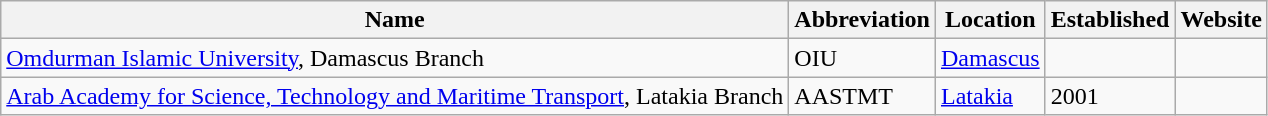<table class="sortable wikitable">
<tr>
<th>Name</th>
<th>Abbreviation</th>
<th>Location</th>
<th>Established</th>
<th>Website</th>
</tr>
<tr>
<td> <a href='#'>Omdurman Islamic University</a>, Damascus Branch</td>
<td>OIU</td>
<td><a href='#'>Damascus</a></td>
<td></td>
<td></td>
</tr>
<tr>
<td> <a href='#'>Arab Academy for Science, Technology and Maritime Transport</a>, Latakia Branch</td>
<td>AASTMT</td>
<td><a href='#'>Latakia</a></td>
<td>2001</td>
<td></td>
</tr>
</table>
